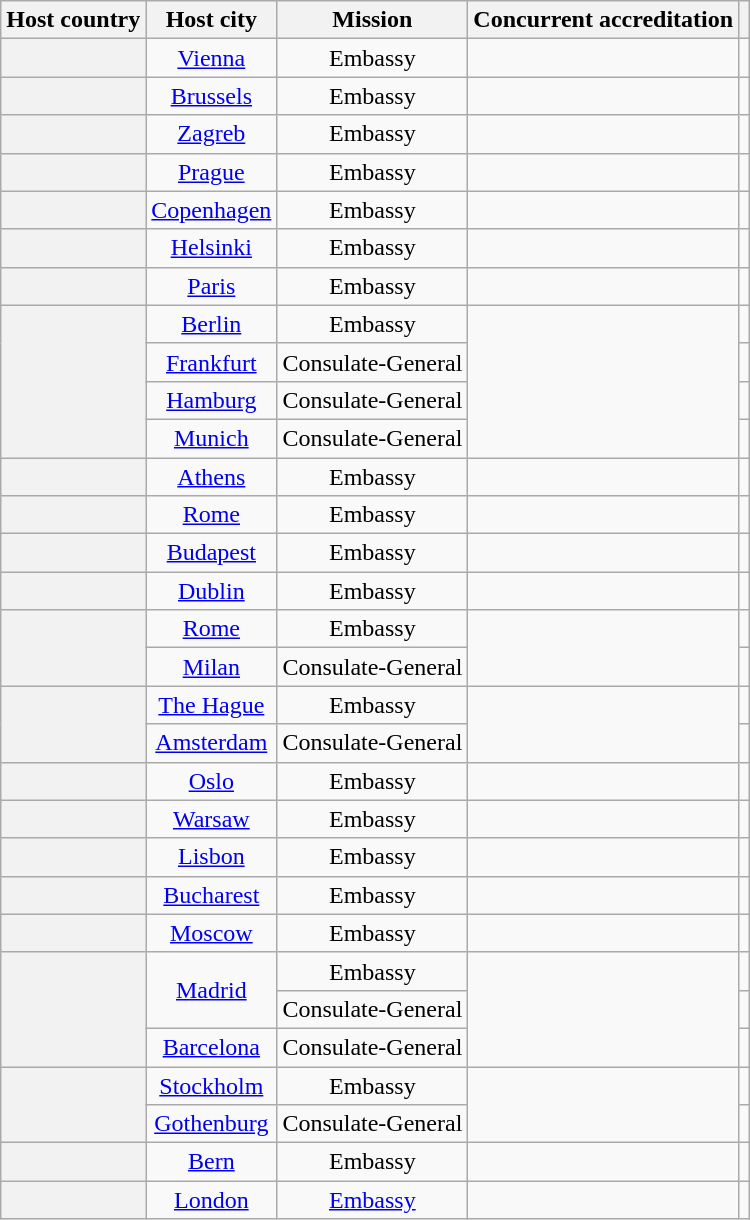<table class="wikitable plainrowheaders" style="text-align:center;">
<tr>
<th scope="col">Host country</th>
<th scope="col">Host city</th>
<th scope="col">Mission</th>
<th scope="col">Concurrent accreditation</th>
<th scope="col"></th>
</tr>
<tr>
<th scope="row"></th>
<td><a href='#'>Vienna</a></td>
<td>Embassy</td>
<td></td>
<td></td>
</tr>
<tr>
<th scope="row"></th>
<td><a href='#'>Brussels</a></td>
<td>Embassy</td>
<td></td>
<td></td>
</tr>
<tr>
<th scope="row"></th>
<td><a href='#'>Zagreb</a></td>
<td>Embassy</td>
<td></td>
<td></td>
</tr>
<tr>
<th scope="row"></th>
<td><a href='#'>Prague</a></td>
<td>Embassy</td>
<td></td>
<td></td>
</tr>
<tr>
<th scope="row"></th>
<td><a href='#'>Copenhagen</a></td>
<td>Embassy</td>
<td></td>
<td></td>
</tr>
<tr>
<th scope="row"></th>
<td><a href='#'>Helsinki</a></td>
<td>Embassy</td>
<td></td>
<td></td>
</tr>
<tr>
<th scope="row"></th>
<td><a href='#'>Paris</a></td>
<td>Embassy</td>
<td></td>
<td></td>
</tr>
<tr>
<th scope="row" rowspan="4"></th>
<td><a href='#'>Berlin</a></td>
<td>Embassy</td>
<td rowspan="4"></td>
<td></td>
</tr>
<tr>
<td><a href='#'>Frankfurt</a></td>
<td>Consulate-General</td>
<td></td>
</tr>
<tr>
<td><a href='#'>Hamburg</a></td>
<td>Consulate-General</td>
<td></td>
</tr>
<tr>
<td><a href='#'>Munich</a></td>
<td>Consulate-General</td>
<td></td>
</tr>
<tr>
<th scope="row"></th>
<td><a href='#'>Athens</a></td>
<td>Embassy</td>
<td></td>
<td></td>
</tr>
<tr>
<th scope="row"></th>
<td><a href='#'>Rome</a></td>
<td>Embassy</td>
<td></td>
<td></td>
</tr>
<tr>
<th scope="row"></th>
<td><a href='#'>Budapest</a></td>
<td>Embassy</td>
<td></td>
<td></td>
</tr>
<tr>
<th scope="row"></th>
<td><a href='#'>Dublin</a></td>
<td>Embassy</td>
<td></td>
<td></td>
</tr>
<tr>
<th scope="row" rowspan="2"></th>
<td><a href='#'>Rome</a></td>
<td>Embassy</td>
<td rowspan="2"></td>
<td></td>
</tr>
<tr>
<td><a href='#'>Milan</a></td>
<td>Consulate-General</td>
<td></td>
</tr>
<tr>
<th scope="row" rowspan="2"></th>
<td><a href='#'>The Hague</a></td>
<td>Embassy</td>
<td rowspan="2"></td>
<td></td>
</tr>
<tr>
<td><a href='#'>Amsterdam</a></td>
<td>Consulate-General</td>
<td></td>
</tr>
<tr>
<th scope="row"></th>
<td><a href='#'>Oslo</a></td>
<td>Embassy</td>
<td></td>
<td></td>
</tr>
<tr>
<th scope="row"></th>
<td><a href='#'>Warsaw</a></td>
<td>Embassy</td>
<td></td>
<td></td>
</tr>
<tr>
<th scope="row"></th>
<td><a href='#'>Lisbon</a></td>
<td>Embassy</td>
<td></td>
<td></td>
</tr>
<tr>
<th scope="row"></th>
<td><a href='#'>Bucharest</a></td>
<td>Embassy</td>
<td></td>
<td></td>
</tr>
<tr>
<th scope="row"></th>
<td><a href='#'>Moscow</a></td>
<td>Embassy</td>
<td></td>
<td></td>
</tr>
<tr>
<th scope="row" rowspan="3"></th>
<td rowspan="2"><a href='#'>Madrid</a></td>
<td>Embassy</td>
<td rowspan="3"></td>
<td></td>
</tr>
<tr>
<td>Consulate-General</td>
<td></td>
</tr>
<tr>
<td><a href='#'>Barcelona</a></td>
<td>Consulate-General</td>
<td></td>
</tr>
<tr>
<th scope="row" rowspan="2"></th>
<td><a href='#'>Stockholm</a></td>
<td>Embassy</td>
<td rowspan="2"></td>
<td></td>
</tr>
<tr>
<td><a href='#'>Gothenburg</a></td>
<td>Consulate-General</td>
<td></td>
</tr>
<tr>
<th scope="row"></th>
<td><a href='#'>Bern</a></td>
<td>Embassy</td>
<td></td>
<td></td>
</tr>
<tr>
<th scope="row"></th>
<td><a href='#'>London</a></td>
<td><a href='#'>Embassy</a></td>
<td></td>
<td></td>
</tr>
</table>
